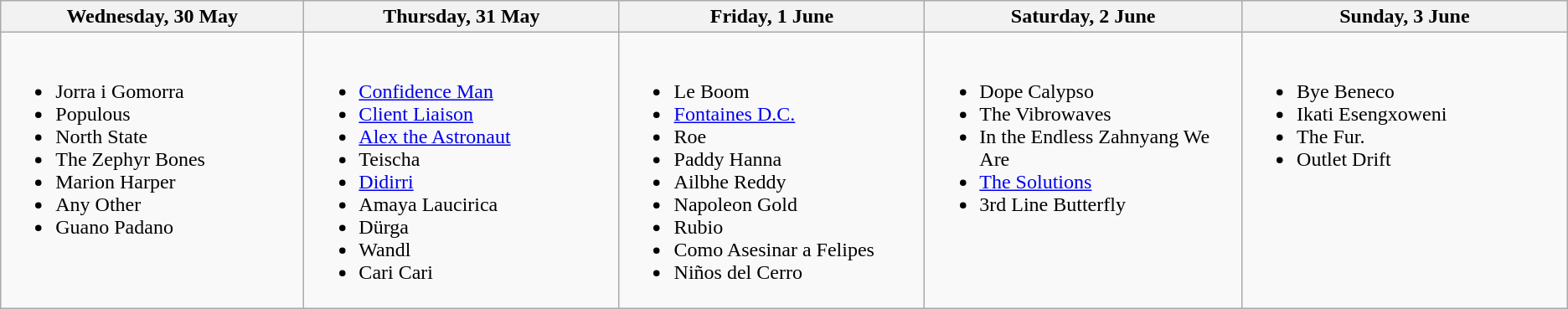<table class="wikitable">
<tr>
<th width="500">Wednesday, 30 May</th>
<th width="500">Thursday, 31 May</th>
<th width="500">Friday, 1 June</th>
<th width="500">Saturday, 2 June</th>
<th width="500">Sunday, 3 June</th>
</tr>
<tr valign="top">
<td><br><ul><li>Jorra i Gomorra</li><li>Populous</li><li>North State</li><li>The Zephyr Bones</li><li>Marion Harper</li><li>Any Other</li><li>Guano Padano</li></ul></td>
<td><br><ul><li><a href='#'>Confidence Man</a></li><li><a href='#'>Client Liaison</a></li><li><a href='#'>Alex the Astronaut</a></li><li>Teischa</li><li><a href='#'>Didirri</a></li><li>Amaya Laucirica</li><li>Dürga</li><li>Wandl</li><li>Cari Cari</li></ul></td>
<td><br><ul><li>Le Boom</li><li><a href='#'>Fontaines D.C.</a></li><li>Roe</li><li>Paddy Hanna</li><li>Ailbhe Reddy</li><li>Napoleon Gold</li><li>Rubio</li><li>Como Asesinar a Felipes</li><li>Niños del Cerro</li></ul></td>
<td><br><ul><li>Dope Calypso</li><li>The Vibrowaves</li><li>In the Endless Zahnyang We Are</li><li><a href='#'>The Solutions</a></li><li>3rd Line Butterfly</li></ul></td>
<td><br><ul><li>Bye Beneco</li><li>Ikati Esengxoweni</li><li>The Fur.</li><li>Outlet Drift</li></ul></td>
</tr>
</table>
